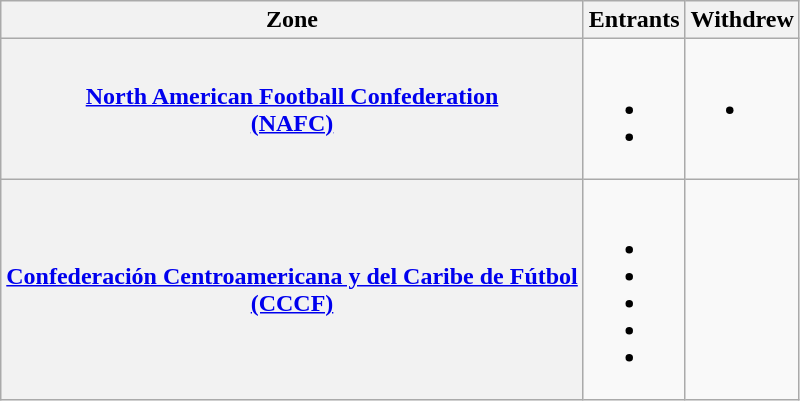<table class="wikitable">
<tr>
<th>Zone</th>
<th>Entrants</th>
<th>Withdrew</th>
</tr>
<tr>
<th><a href='#'>North American Football Confederation<br>(NAFC)</a></th>
<td valign=top><br><ul><li><strong></strong></li><li></li></ul></td>
<td valign=top><br><ul><li></li></ul></td>
</tr>
<tr>
<th><a href='#'>Confederación Centroamericana y del Caribe de Fútbol<br>(CCCF)</a></th>
<td valign=top><br><ul><li></li><li></li><li></li><li></li><li></li></ul></td>
<td valign=top></td>
</tr>
</table>
